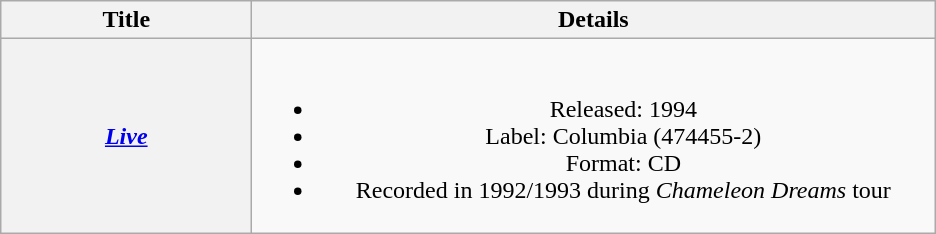<table class="wikitable plainrowheaders" style="text-align:center;">
<tr>
<th style="width:10em;">Title</th>
<th style="width:28em;">Details</th>
</tr>
<tr>
<th scope="row"><em><a href='#'>Live</a></em></th>
<td><br><ul><li>Released: 1994</li><li>Label: Columbia (474455-2)</li><li>Format: CD</li><li>Recorded in 1992/1993 during <em>Chameleon Dreams</em> tour</li></ul></td>
</tr>
</table>
